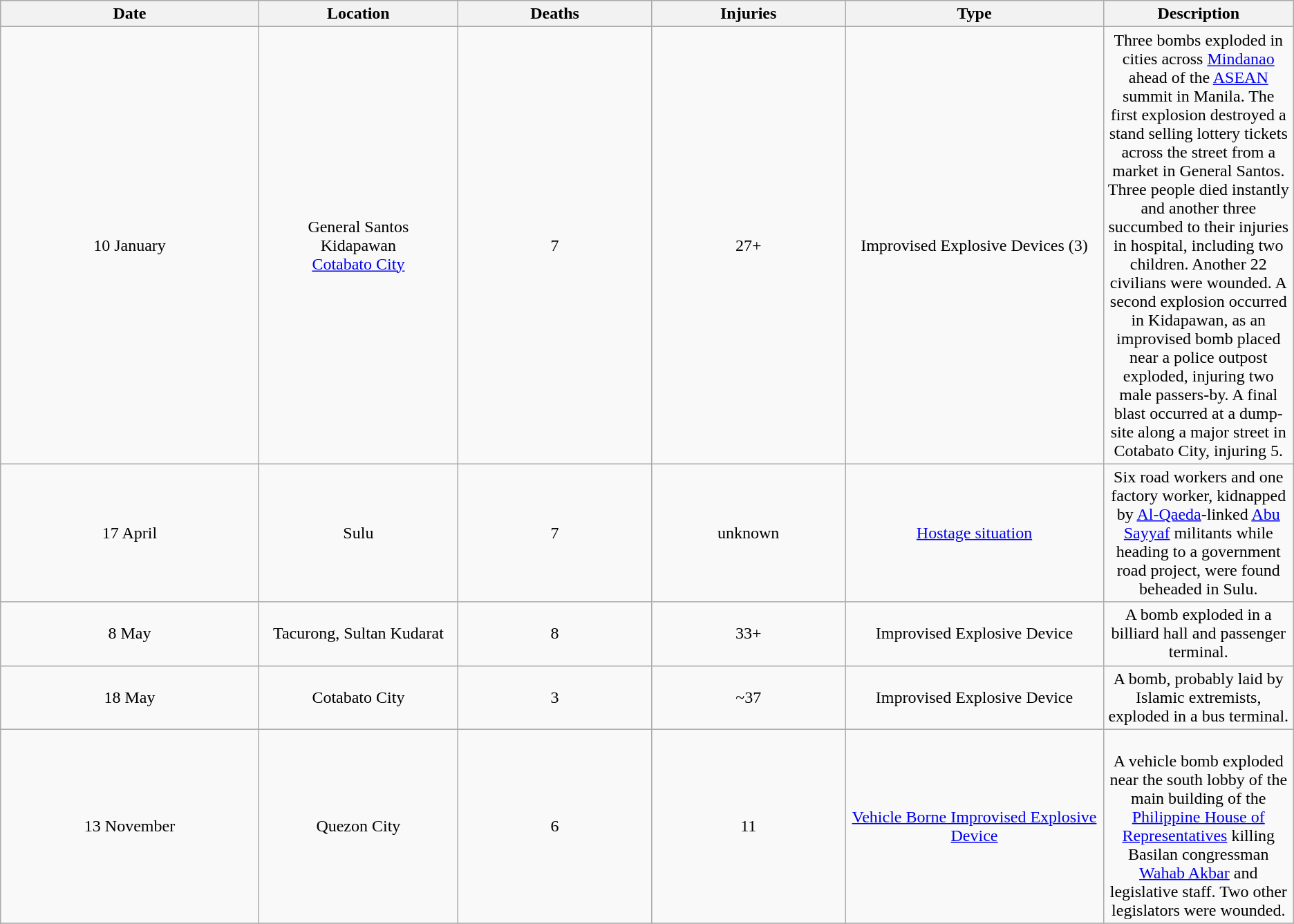<table class="wikitable sortable" style="text-align: center;">
<tr>
<th width="8%">Date</th>
<th width="6%">Location</th>
<th width="6%">Deaths</th>
<th width="6%">Injuries</th>
<th width="8%">Type</th>
<th width="4%">Description</th>
</tr>
<tr>
<td>10 January</td>
<td>General Santos<br>Kidapawan<br><a href='#'>Cotabato City</a></td>
<td>7</td>
<td>27+</td>
<td>Improvised Explosive Devices (3)</td>
<td>Three bombs exploded in cities across <a href='#'>Mindanao</a> ahead of the <a href='#'>ASEAN</a> summit in Manila. The first explosion destroyed a stand selling lottery tickets across the street from a market in General Santos. Three people died instantly and another three succumbed to their injuries in hospital, including two children. Another 22 civilians were wounded. A second explosion occurred in Kidapawan, as an improvised bomb placed near a police outpost exploded, injuring two male passers-by. A final blast occurred at a dump-site along a major street in Cotabato City, injuring 5.</td>
</tr>
<tr>
<td>17 April</td>
<td>Sulu</td>
<td>7</td>
<td>unknown</td>
<td><a href='#'>Hostage situation</a></td>
<td>Six road workers and one factory worker, kidnapped by <a href='#'>Al-Qaeda</a>-linked <a href='#'>Abu Sayyaf</a> militants while heading to a government road project, were found beheaded in Sulu.</td>
</tr>
<tr>
<td>8 May</td>
<td>Tacurong, Sultan Kudarat</td>
<td>8</td>
<td>33+</td>
<td>Improvised Explosive Device</td>
<td>A bomb exploded in a billiard hall and passenger terminal.</td>
</tr>
<tr>
<td>18 May</td>
<td>Cotabato City</td>
<td>3</td>
<td>~37</td>
<td>Improvised Explosive Device</td>
<td>A bomb, probably laid by Islamic extremists, exploded in a bus terminal.</td>
</tr>
<tr>
<td>13 November</td>
<td>Quezon City</td>
<td>6</td>
<td>11</td>
<td><a href='#'>Vehicle Borne Improvised Explosive Device</a></td>
<td><br>A vehicle bomb exploded near the south lobby of the main building of the <a href='#'>Philippine House of Representatives</a> killing Basilan congressman <a href='#'>Wahab Akbar</a> and legislative staff. Two other legislators were wounded.</td>
</tr>
<tr>
</tr>
</table>
